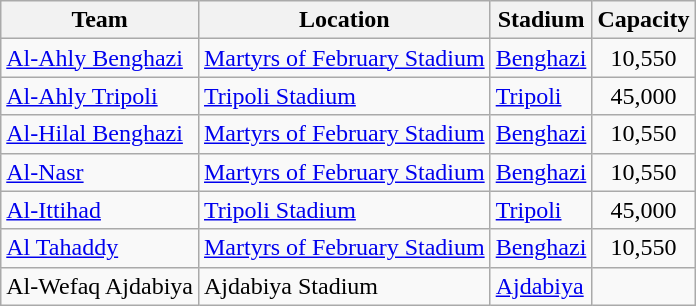<table class="wikitable sortable">
<tr>
<th>Team</th>
<th>Location</th>
<th>Stadium</th>
<th>Capacity</th>
</tr>
<tr>
<td><a href='#'>Al-Ahly Benghazi</a></td>
<td><a href='#'>Martyrs of February Stadium</a></td>
<td><a href='#'>Benghazi</a></td>
<td align="center">10,550</td>
</tr>
<tr>
<td><a href='#'>Al-Ahly Tripoli</a></td>
<td><a href='#'>Tripoli Stadium</a></td>
<td><a href='#'>Tripoli</a></td>
<td align="center">45,000</td>
</tr>
<tr>
<td><a href='#'>Al-Hilal Benghazi</a></td>
<td><a href='#'>Martyrs of February Stadium</a></td>
<td><a href='#'>Benghazi</a></td>
<td align="center">10,550</td>
</tr>
<tr>
<td><a href='#'>Al-Nasr</a></td>
<td><a href='#'>Martyrs of February Stadium</a></td>
<td><a href='#'>Benghazi</a></td>
<td align="center">10,550</td>
</tr>
<tr>
<td><a href='#'>Al-Ittihad</a></td>
<td><a href='#'>Tripoli Stadium</a></td>
<td><a href='#'>Tripoli</a></td>
<td align="center">45,000</td>
</tr>
<tr>
<td><a href='#'>Al Tahaddy</a></td>
<td><a href='#'>Martyrs of February Stadium</a></td>
<td><a href='#'>Benghazi</a></td>
<td align="center">10,550</td>
</tr>
<tr>
<td>Al-Wefaq Ajdabiya</td>
<td>Ajdabiya Stadium</td>
<td><a href='#'>Ajdabiya</a></td>
<td align="center"></td>
</tr>
</table>
